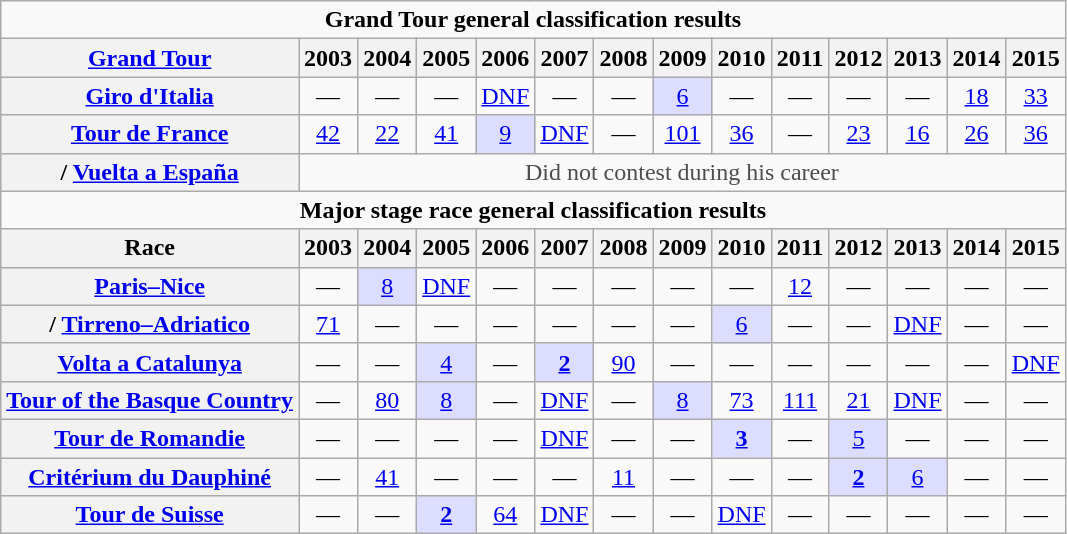<table class="wikitable plainrowheaders">
<tr>
<td colspan=14 align="center"><strong>Grand Tour general classification results</strong></td>
</tr>
<tr>
<th scope="col"><a href='#'>Grand Tour</a></th>
<th scope="col">2003</th>
<th scope="col">2004</th>
<th scope="col">2005</th>
<th scope="col">2006</th>
<th scope="col">2007</th>
<th scope="col">2008</th>
<th scope="col">2009</th>
<th scope="col">2010</th>
<th scope="col">2011</th>
<th scope="col">2012</th>
<th scope="col">2013</th>
<th scope="col">2014</th>
<th scope="col">2015</th>
</tr>
<tr style="text-align:center;">
<th scope="row"> <a href='#'>Giro d'Italia</a></th>
<td>—</td>
<td>—</td>
<td>—</td>
<td><a href='#'>DNF</a></td>
<td>—</td>
<td>—</td>
<td style="background:#ddf;"><a href='#'>6</a></td>
<td>—</td>
<td>—</td>
<td>—</td>
<td>—</td>
<td><a href='#'>18</a></td>
<td><a href='#'>33</a></td>
</tr>
<tr style="text-align:center;">
<th scope="row"> <a href='#'>Tour de France</a></th>
<td><a href='#'>42</a></td>
<td><a href='#'>22</a></td>
<td><a href='#'>41</a></td>
<td style="background:#ddf;"><a href='#'>9</a></td>
<td><a href='#'>DNF</a></td>
<td>—</td>
<td><a href='#'>101</a></td>
<td><a href='#'>36</a></td>
<td>—</td>
<td><a href='#'>23</a></td>
<td><a href='#'>16</a></td>
<td><a href='#'>26</a></td>
<td><a href='#'>36</a></td>
</tr>
<tr style="text-align:center;">
<th scope="row">/ <a href='#'>Vuelta a España</a></th>
<td style="color:#4d4d4d;" colspan=13>Did not contest during his career</td>
</tr>
<tr>
<td colspan=14 align="center"><strong>Major stage race general classification results</strong></td>
</tr>
<tr>
<th scope="col">Race</th>
<th scope="col">2003</th>
<th scope="col">2004</th>
<th scope="col">2005</th>
<th scope="col">2006</th>
<th scope="col">2007</th>
<th scope="col">2008</th>
<th scope="col">2009</th>
<th scope="col">2010</th>
<th scope="col">2011</th>
<th scope="col">2012</th>
<th scope="col">2013</th>
<th scope="col">2014</th>
<th scope="col">2015</th>
</tr>
<tr style="text-align:center;">
<th scope="row"> <a href='#'>Paris–Nice</a></th>
<td>—</td>
<td style="background:#ddf;"><a href='#'>8</a></td>
<td><a href='#'>DNF</a></td>
<td>—</td>
<td>—</td>
<td>—</td>
<td>—</td>
<td>—</td>
<td><a href='#'>12</a></td>
<td>—</td>
<td>—</td>
<td>—</td>
<td>—</td>
</tr>
<tr style="text-align:center;">
<th scope="row">/ <a href='#'>Tirreno–Adriatico</a></th>
<td><a href='#'>71</a></td>
<td>—</td>
<td>—</td>
<td>—</td>
<td>—</td>
<td>—</td>
<td>—</td>
<td style="background:#ddf;"><a href='#'>6</a></td>
<td>—</td>
<td>—</td>
<td><a href='#'>DNF</a></td>
<td>—</td>
<td>—</td>
</tr>
<tr style="text-align:center;">
<th scope="row"> <a href='#'>Volta a Catalunya</a></th>
<td>—</td>
<td>—</td>
<td style="background:#ddf;"><a href='#'>4</a></td>
<td>—</td>
<td style="background:#ddf;"><a href='#'><strong>2</strong></a></td>
<td><a href='#'>90</a></td>
<td>—</td>
<td>—</td>
<td>—</td>
<td>—</td>
<td>—</td>
<td>—</td>
<td><a href='#'>DNF</a></td>
</tr>
<tr style="text-align:center;">
<th scope="row"> <a href='#'>Tour of the Basque Country</a></th>
<td>—</td>
<td><a href='#'>80</a></td>
<td style="background:#ddf;"><a href='#'>8</a></td>
<td>—</td>
<td><a href='#'>DNF</a></td>
<td>—</td>
<td style="background:#ddf;"><a href='#'>8</a></td>
<td><a href='#'>73</a></td>
<td><a href='#'>111</a></td>
<td><a href='#'>21</a></td>
<td><a href='#'>DNF</a></td>
<td>—</td>
<td>—</td>
</tr>
<tr style="text-align:center;">
<th scope="row"> <a href='#'>Tour de Romandie</a></th>
<td>—</td>
<td>—</td>
<td>—</td>
<td>—</td>
<td><a href='#'>DNF</a></td>
<td>—</td>
<td>—</td>
<td style="background:#ddf;"><a href='#'><strong>3</strong></a></td>
<td>—</td>
<td style="background:#ddf;"><a href='#'>5</a></td>
<td>—</td>
<td>—</td>
<td>—</td>
</tr>
<tr style="text-align:center;">
<th scope="row"> <a href='#'>Critérium du Dauphiné</a></th>
<td>—</td>
<td><a href='#'>41</a></td>
<td>—</td>
<td>—</td>
<td>—</td>
<td><a href='#'>11</a></td>
<td>—</td>
<td>—</td>
<td>—</td>
<td style="background:#ddf;"><a href='#'><strong>2</strong></a></td>
<td style="background:#ddf;"><a href='#'>6</a></td>
<td>—</td>
<td>—</td>
</tr>
<tr style="text-align:center;">
<th scope="row"> <a href='#'>Tour de Suisse</a></th>
<td>—</td>
<td>—</td>
<td style="background:#ddf;"><a href='#'><strong>2</strong></a></td>
<td><a href='#'>64</a></td>
<td><a href='#'>DNF</a></td>
<td>—</td>
<td>—</td>
<td><a href='#'>DNF</a></td>
<td>—</td>
<td>—</td>
<td>—</td>
<td>—</td>
<td>—</td>
</tr>
</table>
